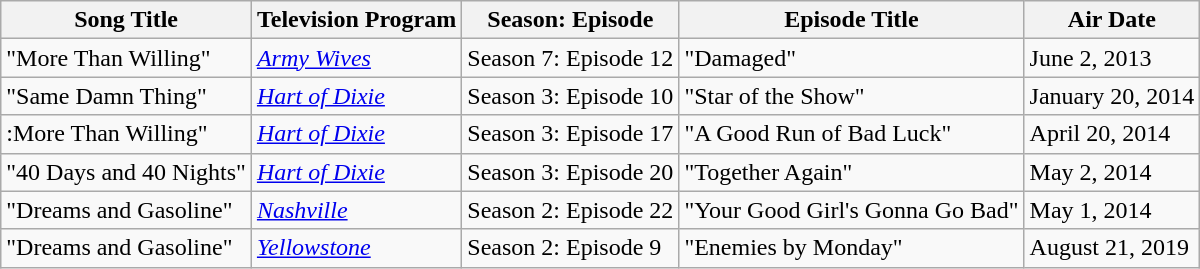<table class="wikitable">
<tr>
<th>Song Title</th>
<th>Television Program</th>
<th>Season: Episode</th>
<th>Episode Title</th>
<th>Air Date</th>
</tr>
<tr>
<td>"More Than Willing"</td>
<td><em><a href='#'>Army Wives</a></em></td>
<td>Season 7: Episode 12</td>
<td>"Damaged"</td>
<td>June 2, 2013</td>
</tr>
<tr>
<td>"Same Damn Thing"</td>
<td><em><a href='#'>Hart of Dixie</a></em></td>
<td>Season 3: Episode 10</td>
<td>"Star of the Show"</td>
<td>January 20, 2014</td>
</tr>
<tr>
<td>:More Than Willing"</td>
<td><em><a href='#'>Hart of Dixie</a></em></td>
<td>Season 3: Episode 17</td>
<td>"A Good Run of Bad Luck"</td>
<td>April 20, 2014</td>
</tr>
<tr>
<td>"40 Days and 40 Nights"</td>
<td><em><a href='#'>Hart of Dixie</a></em></td>
<td>Season 3: Episode 20</td>
<td>"Together Again"</td>
<td>May 2, 2014</td>
</tr>
<tr>
<td>"Dreams and Gasoline"</td>
<td><em><a href='#'>Nashville</a></em></td>
<td>Season 2: Episode 22</td>
<td>"Your Good Girl's Gonna Go Bad"</td>
<td>May 1, 2014</td>
</tr>
<tr>
<td>"Dreams and Gasoline"</td>
<td><em><a href='#'>Yellowstone</a></em></td>
<td>Season 2: Episode 9</td>
<td>"Enemies by Monday"</td>
<td>August 21, 2019</td>
</tr>
</table>
